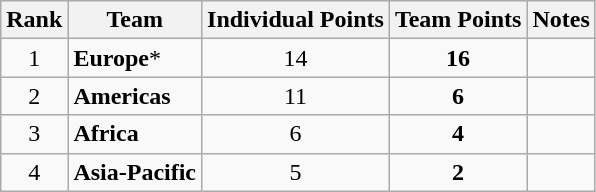<table class="wikitable sortable" style="text-align:center">
<tr>
<th>Rank</th>
<th>Team</th>
<th>Individual Points</th>
<th>Team Points</th>
<th>Notes</th>
</tr>
<tr>
<td>1</td>
<td align="left"><strong>Europe</strong>*</td>
<td>14</td>
<td><strong>16</strong></td>
<td></td>
</tr>
<tr>
<td>2</td>
<td align="left"><strong>Americas</strong></td>
<td>11</td>
<td><strong>6</strong></td>
<td></td>
</tr>
<tr>
<td>3</td>
<td align="left"><strong>Africa</strong></td>
<td>6</td>
<td><strong>4</strong></td>
<td></td>
</tr>
<tr>
<td>4</td>
<td align="left"><strong>Asia-Pacific</strong></td>
<td>5</td>
<td><strong>2</strong></td>
<td></td>
</tr>
</table>
